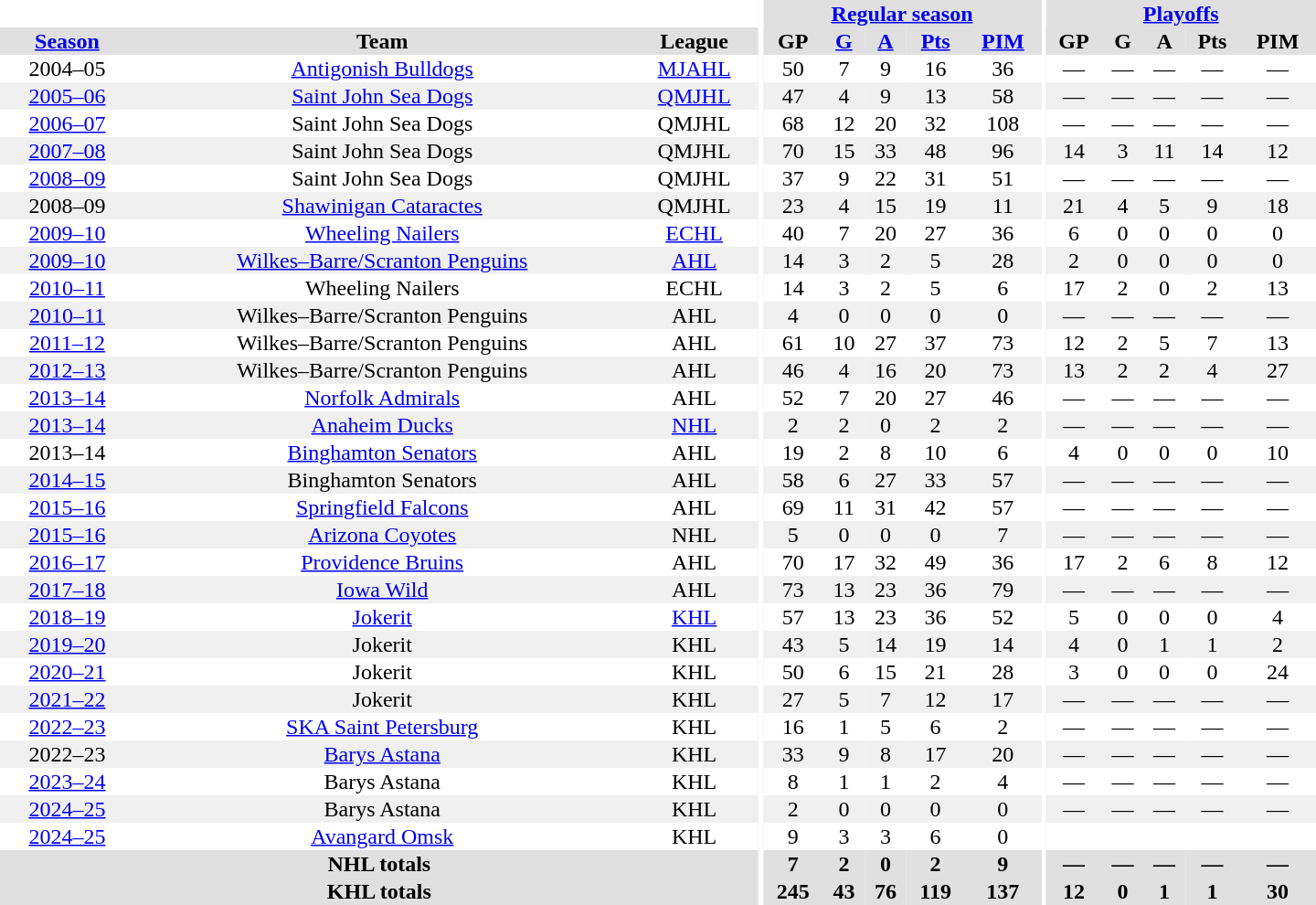<table border="0" cellpadding="1" cellspacing="0" style="text-align:center; width:60em">
<tr bgcolor="#e0e0e0">
<th colspan="3" bgcolor="#ffffff"></th>
<th rowspan="99" bgcolor="#ffffff"></th>
<th colspan="5"><a href='#'>Regular season</a></th>
<th rowspan="99" bgcolor="#ffffff"></th>
<th colspan="5"><a href='#'>Playoffs</a></th>
</tr>
<tr bgcolor="#e0e0e0">
<th><a href='#'>Season</a></th>
<th>Team</th>
<th>League</th>
<th>GP</th>
<th><a href='#'>G</a></th>
<th><a href='#'>A</a></th>
<th><a href='#'>Pts</a></th>
<th><a href='#'>PIM</a></th>
<th>GP</th>
<th>G</th>
<th>A</th>
<th>Pts</th>
<th>PIM</th>
</tr>
<tr>
<td>2004–05</td>
<td><a href='#'>Antigonish Bulldogs</a></td>
<td><a href='#'>MJAHL</a></td>
<td>50</td>
<td>7</td>
<td>9</td>
<td>16</td>
<td>36</td>
<td>—</td>
<td>—</td>
<td>—</td>
<td>—</td>
<td>—</td>
</tr>
<tr bgcolor="#f0f0f0">
<td><a href='#'>2005–06</a></td>
<td><a href='#'>Saint John Sea Dogs</a></td>
<td><a href='#'>QMJHL</a></td>
<td>47</td>
<td>4</td>
<td>9</td>
<td>13</td>
<td>58</td>
<td>—</td>
<td>—</td>
<td>—</td>
<td>—</td>
<td>—</td>
</tr>
<tr>
<td><a href='#'>2006–07</a></td>
<td>Saint John Sea Dogs</td>
<td>QMJHL</td>
<td>68</td>
<td>12</td>
<td>20</td>
<td>32</td>
<td>108</td>
<td>—</td>
<td>—</td>
<td>—</td>
<td>—</td>
<td>—</td>
</tr>
<tr bgcolor="#f0f0f0">
<td><a href='#'>2007–08</a></td>
<td>Saint John Sea Dogs</td>
<td>QMJHL</td>
<td>70</td>
<td>15</td>
<td>33</td>
<td>48</td>
<td>96</td>
<td>14</td>
<td>3</td>
<td>11</td>
<td>14</td>
<td>12</td>
</tr>
<tr>
<td><a href='#'>2008–09</a></td>
<td>Saint John Sea Dogs</td>
<td>QMJHL</td>
<td>37</td>
<td>9</td>
<td>22</td>
<td>31</td>
<td>51</td>
<td>—</td>
<td>—</td>
<td>—</td>
<td>—</td>
<td>—</td>
</tr>
<tr bgcolor="#f0f0f0">
<td>2008–09</td>
<td><a href='#'>Shawinigan Cataractes</a></td>
<td>QMJHL</td>
<td>23</td>
<td>4</td>
<td>15</td>
<td>19</td>
<td>11</td>
<td>21</td>
<td>4</td>
<td>5</td>
<td>9</td>
<td>18</td>
</tr>
<tr>
<td><a href='#'>2009–10</a></td>
<td><a href='#'>Wheeling Nailers</a></td>
<td><a href='#'>ECHL</a></td>
<td>40</td>
<td>7</td>
<td>20</td>
<td>27</td>
<td>36</td>
<td>6</td>
<td>0</td>
<td>0</td>
<td>0</td>
<td>0</td>
</tr>
<tr bgcolor="#f0f0f0">
<td><a href='#'>2009–10</a></td>
<td><a href='#'>Wilkes–Barre/Scranton Penguins</a></td>
<td><a href='#'>AHL</a></td>
<td>14</td>
<td>3</td>
<td>2</td>
<td>5</td>
<td>28</td>
<td>2</td>
<td>0</td>
<td>0</td>
<td>0</td>
<td>0</td>
</tr>
<tr>
<td><a href='#'>2010–11</a></td>
<td>Wheeling Nailers</td>
<td>ECHL</td>
<td>14</td>
<td>3</td>
<td>2</td>
<td>5</td>
<td>6</td>
<td>17</td>
<td>2</td>
<td>0</td>
<td>2</td>
<td>13</td>
</tr>
<tr bgcolor="#f0f0f0">
<td><a href='#'>2010–11</a></td>
<td>Wilkes–Barre/Scranton Penguins</td>
<td>AHL</td>
<td>4</td>
<td>0</td>
<td>0</td>
<td>0</td>
<td>0</td>
<td>—</td>
<td>—</td>
<td>—</td>
<td>—</td>
<td>—</td>
</tr>
<tr>
<td><a href='#'>2011–12</a></td>
<td>Wilkes–Barre/Scranton Penguins</td>
<td>AHL</td>
<td>61</td>
<td>10</td>
<td>27</td>
<td>37</td>
<td>73</td>
<td>12</td>
<td>2</td>
<td>5</td>
<td>7</td>
<td>13</td>
</tr>
<tr bgcolor="#f0f0f0">
<td><a href='#'>2012–13</a></td>
<td>Wilkes–Barre/Scranton Penguins</td>
<td>AHL</td>
<td>46</td>
<td>4</td>
<td>16</td>
<td>20</td>
<td>73</td>
<td>13</td>
<td>2</td>
<td>2</td>
<td>4</td>
<td>27</td>
</tr>
<tr>
<td><a href='#'>2013–14</a></td>
<td><a href='#'>Norfolk Admirals</a></td>
<td>AHL</td>
<td>52</td>
<td>7</td>
<td>20</td>
<td>27</td>
<td>46</td>
<td>—</td>
<td>—</td>
<td>—</td>
<td>—</td>
<td>—</td>
</tr>
<tr bgcolor="#f0f0f0">
<td><a href='#'>2013–14</a></td>
<td><a href='#'>Anaheim Ducks</a></td>
<td><a href='#'>NHL</a></td>
<td>2</td>
<td>2</td>
<td>0</td>
<td>2</td>
<td>2</td>
<td>—</td>
<td>—</td>
<td>—</td>
<td>—</td>
<td>—</td>
</tr>
<tr>
<td>2013–14</td>
<td><a href='#'>Binghamton Senators</a></td>
<td>AHL</td>
<td>19</td>
<td>2</td>
<td>8</td>
<td>10</td>
<td>6</td>
<td>4</td>
<td>0</td>
<td>0</td>
<td>0</td>
<td>10</td>
</tr>
<tr bgcolor="#f0f0f0">
<td><a href='#'>2014–15</a></td>
<td>Binghamton Senators</td>
<td>AHL</td>
<td>58</td>
<td>6</td>
<td>27</td>
<td>33</td>
<td>57</td>
<td>—</td>
<td>—</td>
<td>—</td>
<td>—</td>
<td>—</td>
</tr>
<tr>
<td><a href='#'>2015–16</a></td>
<td><a href='#'>Springfield Falcons</a></td>
<td>AHL</td>
<td>69</td>
<td>11</td>
<td>31</td>
<td>42</td>
<td>57</td>
<td>—</td>
<td>—</td>
<td>—</td>
<td>—</td>
<td>—</td>
</tr>
<tr bgcolor="#f0f0f0">
<td><a href='#'>2015–16</a></td>
<td><a href='#'>Arizona Coyotes</a></td>
<td>NHL</td>
<td>5</td>
<td>0</td>
<td>0</td>
<td>0</td>
<td>7</td>
<td>—</td>
<td>—</td>
<td>—</td>
<td>—</td>
<td>—</td>
</tr>
<tr>
<td><a href='#'>2016–17</a></td>
<td><a href='#'>Providence Bruins</a></td>
<td>AHL</td>
<td>70</td>
<td>17</td>
<td>32</td>
<td>49</td>
<td>36</td>
<td>17</td>
<td>2</td>
<td>6</td>
<td>8</td>
<td>12</td>
</tr>
<tr bgcolor="#f0f0f0">
<td><a href='#'>2017–18</a></td>
<td><a href='#'>Iowa Wild</a></td>
<td>AHL</td>
<td>73</td>
<td>13</td>
<td>23</td>
<td>36</td>
<td>79</td>
<td>—</td>
<td>—</td>
<td>—</td>
<td>—</td>
<td>—</td>
</tr>
<tr>
<td><a href='#'>2018–19</a></td>
<td><a href='#'>Jokerit</a></td>
<td><a href='#'>KHL</a></td>
<td>57</td>
<td>13</td>
<td>23</td>
<td>36</td>
<td>52</td>
<td>5</td>
<td>0</td>
<td>0</td>
<td>0</td>
<td>4</td>
</tr>
<tr bgcolor="#f0f0f0">
<td><a href='#'>2019–20</a></td>
<td>Jokerit</td>
<td>KHL</td>
<td>43</td>
<td>5</td>
<td>14</td>
<td>19</td>
<td>14</td>
<td>4</td>
<td>0</td>
<td>1</td>
<td>1</td>
<td>2</td>
</tr>
<tr>
<td><a href='#'>2020–21</a></td>
<td>Jokerit</td>
<td>KHL</td>
<td>50</td>
<td>6</td>
<td>15</td>
<td>21</td>
<td>28</td>
<td>3</td>
<td>0</td>
<td>0</td>
<td>0</td>
<td>24</td>
</tr>
<tr bgcolor="#f0f0f0">
<td><a href='#'>2021–22</a></td>
<td>Jokerit</td>
<td>KHL</td>
<td>27</td>
<td>5</td>
<td>7</td>
<td>12</td>
<td>17</td>
<td>—</td>
<td>—</td>
<td>—</td>
<td>—</td>
<td>—</td>
</tr>
<tr>
<td><a href='#'>2022–23</a></td>
<td><a href='#'>SKA Saint Petersburg</a></td>
<td>KHL</td>
<td>16</td>
<td>1</td>
<td>5</td>
<td>6</td>
<td>2</td>
<td>—</td>
<td>—</td>
<td>—</td>
<td>—</td>
<td>—</td>
</tr>
<tr bgcolor="#f0f0f0">
<td>2022–23</td>
<td><a href='#'>Barys Astana</a></td>
<td>KHL</td>
<td>33</td>
<td>9</td>
<td>8</td>
<td>17</td>
<td>20</td>
<td>—</td>
<td>—</td>
<td>—</td>
<td>—</td>
<td>—</td>
</tr>
<tr>
<td><a href='#'>2023–24</a></td>
<td>Barys Astana</td>
<td>KHL</td>
<td>8</td>
<td>1</td>
<td>1</td>
<td>2</td>
<td>4</td>
<td>—</td>
<td>—</td>
<td>—</td>
<td>—</td>
<td>—</td>
</tr>
<tr bgcolor="#f0f0f0"'>
<td><a href='#'>2024–25</a></td>
<td>Barys Astana</td>
<td>KHL</td>
<td>2</td>
<td>0</td>
<td>0</td>
<td>0</td>
<td>0</td>
<td>—</td>
<td>—</td>
<td>—</td>
<td>—</td>
<td>—</td>
</tr>
<tr>
<td><a href='#'>2024–25</a></td>
<td><a href='#'>Avangard Omsk</a></td>
<td>KHL</td>
<td>9</td>
<td>3</td>
<td>3</td>
<td>6</td>
<td>0</td>
</tr>
<tr bgcolor="#e0e0e0">
<th colspan="3">NHL totals</th>
<th>7</th>
<th>2</th>
<th>0</th>
<th>2</th>
<th>9</th>
<th>—</th>
<th>—</th>
<th>—</th>
<th>—</th>
<th>—</th>
</tr>
<tr bgcolor="#e0e0e0">
<th colspan="3">KHL totals</th>
<th>245</th>
<th>43</th>
<th>76</th>
<th>119</th>
<th>137</th>
<th>12</th>
<th>0</th>
<th>1</th>
<th>1</th>
<th>30</th>
</tr>
</table>
